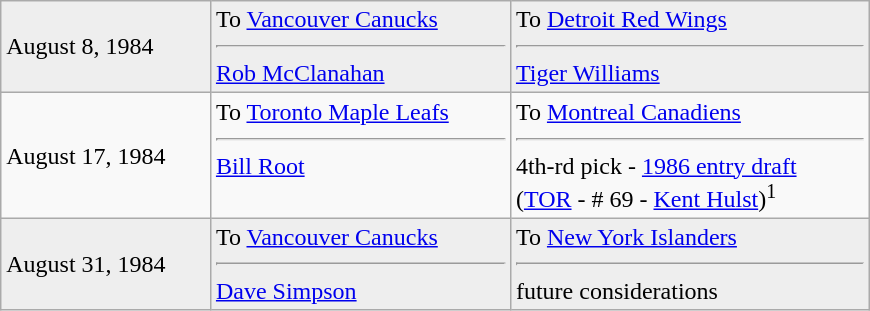<table class="wikitable" style="border:1px solid #999; width:580px;">
<tr style="background:#eee;">
<td>August 8, 1984</td>
<td valign="top">To <a href='#'>Vancouver Canucks</a><hr><a href='#'>Rob McClanahan</a></td>
<td valign="top">To <a href='#'>Detroit Red Wings</a><hr><a href='#'>Tiger Williams</a></td>
</tr>
<tr>
<td>August 17, 1984</td>
<td valign="top">To <a href='#'>Toronto Maple Leafs</a><hr><a href='#'>Bill Root</a></td>
<td valign="top">To <a href='#'>Montreal Canadiens</a><hr>4th-rd pick - <a href='#'>1986 entry draft</a><br>(<a href='#'>TOR</a> - # 69 - <a href='#'>Kent Hulst</a>)<sup>1</sup></td>
</tr>
<tr style="background:#eee;">
<td>August 31, 1984</td>
<td valign="top">To <a href='#'>Vancouver Canucks</a><hr><a href='#'>Dave Simpson</a></td>
<td valign="top">To <a href='#'>New York Islanders</a><hr>future considerations</td>
</tr>
</table>
